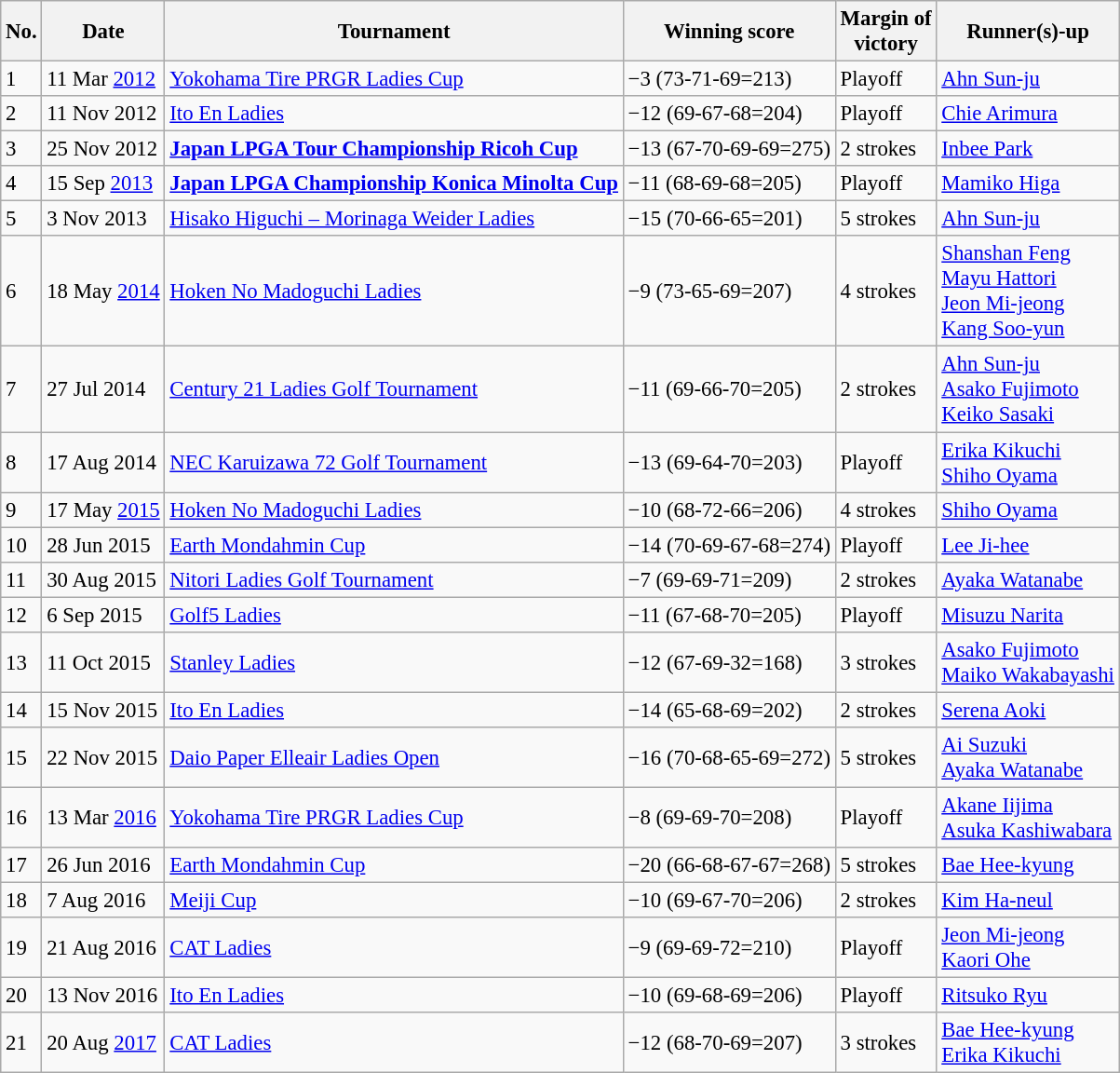<table class="wikitable" style="font-size:95%;">
<tr>
<th>No.</th>
<th>Date</th>
<th>Tournament</th>
<th>Winning score</th>
<th>Margin of<br>victory</th>
<th>Runner(s)-up</th>
</tr>
<tr>
<td>1</td>
<td>11 Mar <a href='#'>2012</a></td>
<td><a href='#'>Yokohama Tire PRGR Ladies Cup</a></td>
<td>−3 (73-71-69=213)</td>
<td>Playoff</td>
<td> <a href='#'>Ahn Sun-ju</a></td>
</tr>
<tr>
<td>2</td>
<td>11 Nov 2012</td>
<td><a href='#'>Ito En Ladies</a></td>
<td>−12 (69-67-68=204)</td>
<td>Playoff</td>
<td> <a href='#'>Chie Arimura</a></td>
</tr>
<tr>
<td>3</td>
<td>25 Nov 2012</td>
<td><strong><a href='#'>Japan LPGA Tour Championship Ricoh Cup</a></strong></td>
<td>−13 (67-70-69-69=275)</td>
<td>2 strokes</td>
<td> <a href='#'>Inbee Park</a></td>
</tr>
<tr>
<td>4</td>
<td>15 Sep <a href='#'>2013</a></td>
<td><strong><a href='#'>Japan LPGA Championship Konica Minolta Cup</a></strong></td>
<td>−11 (68-69-68=205)</td>
<td>Playoff</td>
<td> <a href='#'>Mamiko Higa</a></td>
</tr>
<tr>
<td>5</td>
<td>3 Nov 2013</td>
<td><a href='#'>Hisako Higuchi – Morinaga Weider Ladies</a></td>
<td>−15 (70-66-65=201)</td>
<td>5 strokes</td>
<td> <a href='#'>Ahn Sun-ju</a></td>
</tr>
<tr>
<td>6</td>
<td>18 May <a href='#'>2014</a></td>
<td><a href='#'>Hoken No Madoguchi Ladies</a></td>
<td>−9 (73-65-69=207)</td>
<td>4 strokes</td>
<td> <a href='#'>Shanshan Feng</a> <br>  <a href='#'>Mayu Hattori</a> <br>  <a href='#'>Jeon Mi-jeong</a> <br>  <a href='#'>Kang Soo-yun</a></td>
</tr>
<tr>
<td>7</td>
<td>27 Jul 2014</td>
<td><a href='#'>Century 21 Ladies Golf Tournament</a></td>
<td>−11 (69-66-70=205)</td>
<td>2 strokes</td>
<td> <a href='#'>Ahn Sun-ju</a> <br>  <a href='#'>Asako Fujimoto</a> <br>  <a href='#'>Keiko Sasaki</a></td>
</tr>
<tr>
<td>8</td>
<td>17 Aug 2014</td>
<td><a href='#'>NEC Karuizawa 72 Golf Tournament</a></td>
<td>−13 (69-64-70=203)</td>
<td>Playoff</td>
<td> <a href='#'>Erika Kikuchi</a> <br>  <a href='#'>Shiho Oyama</a></td>
</tr>
<tr>
<td>9</td>
<td>17 May <a href='#'>2015</a></td>
<td><a href='#'>Hoken No Madoguchi Ladies</a></td>
<td>−10 (68-72-66=206)</td>
<td>4 strokes</td>
<td> <a href='#'>Shiho Oyama</a></td>
</tr>
<tr>
<td>10</td>
<td>28 Jun 2015</td>
<td><a href='#'>Earth Mondahmin Cup</a></td>
<td>−14 (70-69-67-68=274)</td>
<td>Playoff</td>
<td> <a href='#'>Lee Ji-hee</a></td>
</tr>
<tr>
<td>11</td>
<td>30 Aug 2015</td>
<td><a href='#'>Nitori Ladies Golf Tournament</a></td>
<td>−7 (69-69-71=209)</td>
<td>2 strokes</td>
<td> <a href='#'>Ayaka Watanabe</a></td>
</tr>
<tr>
<td>12</td>
<td>6 Sep 2015</td>
<td><a href='#'>Golf5 Ladies</a></td>
<td>−11 (67-68-70=205)</td>
<td>Playoff</td>
<td> <a href='#'>Misuzu Narita</a></td>
</tr>
<tr>
<td>13</td>
<td>11 Oct 2015</td>
<td><a href='#'>Stanley Ladies</a></td>
<td>−12 (67-69-32=168)</td>
<td>3 strokes</td>
<td> <a href='#'>Asako Fujimoto</a> <br>  <a href='#'>Maiko Wakabayashi</a></td>
</tr>
<tr>
<td>14</td>
<td>15 Nov 2015</td>
<td><a href='#'>Ito En Ladies</a></td>
<td>−14 (65-68-69=202)</td>
<td>2 strokes</td>
<td> <a href='#'>Serena Aoki</a></td>
</tr>
<tr>
<td>15</td>
<td>22 Nov 2015</td>
<td><a href='#'>Daio Paper Elleair Ladies Open</a></td>
<td>−16 (70-68-65-69=272)</td>
<td>5 strokes</td>
<td> <a href='#'>Ai Suzuki</a> <br>  <a href='#'>Ayaka Watanabe</a></td>
</tr>
<tr>
<td>16</td>
<td>13 Mar <a href='#'>2016</a></td>
<td><a href='#'>Yokohama Tire PRGR Ladies Cup</a></td>
<td>−8 (69-69-70=208)</td>
<td>Playoff</td>
<td> <a href='#'>Akane Iijima</a> <br>  <a href='#'>Asuka Kashiwabara</a></td>
</tr>
<tr>
<td>17</td>
<td>26 Jun 2016</td>
<td><a href='#'>Earth Mondahmin Cup</a></td>
<td>−20 (66-68-67-67=268)</td>
<td>5 strokes</td>
<td> <a href='#'>Bae Hee-kyung</a></td>
</tr>
<tr>
<td>18</td>
<td>7 Aug 2016</td>
<td><a href='#'>Meiji Cup</a></td>
<td>−10 (69-67-70=206)</td>
<td>2 strokes</td>
<td> <a href='#'>Kim Ha-neul</a></td>
</tr>
<tr>
<td>19</td>
<td>21 Aug 2016</td>
<td><a href='#'>CAT Ladies</a></td>
<td>−9 (69-69-72=210)</td>
<td>Playoff</td>
<td> <a href='#'>Jeon Mi-jeong</a> <br>  <a href='#'>Kaori Ohe</a></td>
</tr>
<tr>
<td>20</td>
<td>13 Nov 2016</td>
<td><a href='#'>Ito En Ladies</a></td>
<td>−10 (69-68-69=206)</td>
<td>Playoff</td>
<td> <a href='#'>Ritsuko Ryu</a></td>
</tr>
<tr>
<td>21</td>
<td>20  Aug <a href='#'>2017</a></td>
<td><a href='#'>CAT Ladies</a></td>
<td>−12 (68-70-69=207)</td>
<td>3 strokes</td>
<td> <a href='#'>Bae Hee-kyung</a><br> <a href='#'>Erika Kikuchi</a></td>
</tr>
</table>
